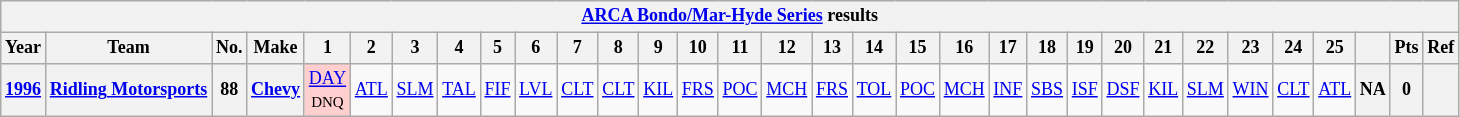<table class="wikitable" style="text-align:center; font-size:75%">
<tr>
<th colspan=45><a href='#'>ARCA Bondo/Mar-Hyde Series</a> results</th>
</tr>
<tr>
<th>Year</th>
<th>Team</th>
<th>No.</th>
<th>Make</th>
<th>1</th>
<th>2</th>
<th>3</th>
<th>4</th>
<th>5</th>
<th>6</th>
<th>7</th>
<th>8</th>
<th>9</th>
<th>10</th>
<th>11</th>
<th>12</th>
<th>13</th>
<th>14</th>
<th>15</th>
<th>16</th>
<th>17</th>
<th>18</th>
<th>19</th>
<th>20</th>
<th>21</th>
<th>22</th>
<th>23</th>
<th>24</th>
<th>25</th>
<th></th>
<th>Pts</th>
<th>Ref</th>
</tr>
<tr>
<th><a href='#'>1996</a></th>
<th><a href='#'>Ridling Motorsports</a></th>
<th>88</th>
<th><a href='#'>Chevy</a></th>
<td style="background:#FFCFCF;"><a href='#'>DAY</a> <br><small>DNQ</small></td>
<td><a href='#'>ATL</a></td>
<td><a href='#'>SLM</a></td>
<td><a href='#'>TAL</a></td>
<td><a href='#'>FIF</a></td>
<td><a href='#'>LVL</a></td>
<td><a href='#'>CLT</a></td>
<td><a href='#'>CLT</a></td>
<td><a href='#'>KIL</a></td>
<td><a href='#'>FRS</a></td>
<td><a href='#'>POC</a></td>
<td><a href='#'>MCH</a></td>
<td><a href='#'>FRS</a></td>
<td><a href='#'>TOL</a></td>
<td><a href='#'>POC</a></td>
<td><a href='#'>MCH</a></td>
<td><a href='#'>INF</a></td>
<td><a href='#'>SBS</a></td>
<td><a href='#'>ISF</a></td>
<td><a href='#'>DSF</a></td>
<td><a href='#'>KIL</a></td>
<td><a href='#'>SLM</a></td>
<td><a href='#'>WIN</a></td>
<td><a href='#'>CLT</a></td>
<td><a href='#'>ATL</a></td>
<th>NA</th>
<th>0</th>
<th></th>
</tr>
</table>
